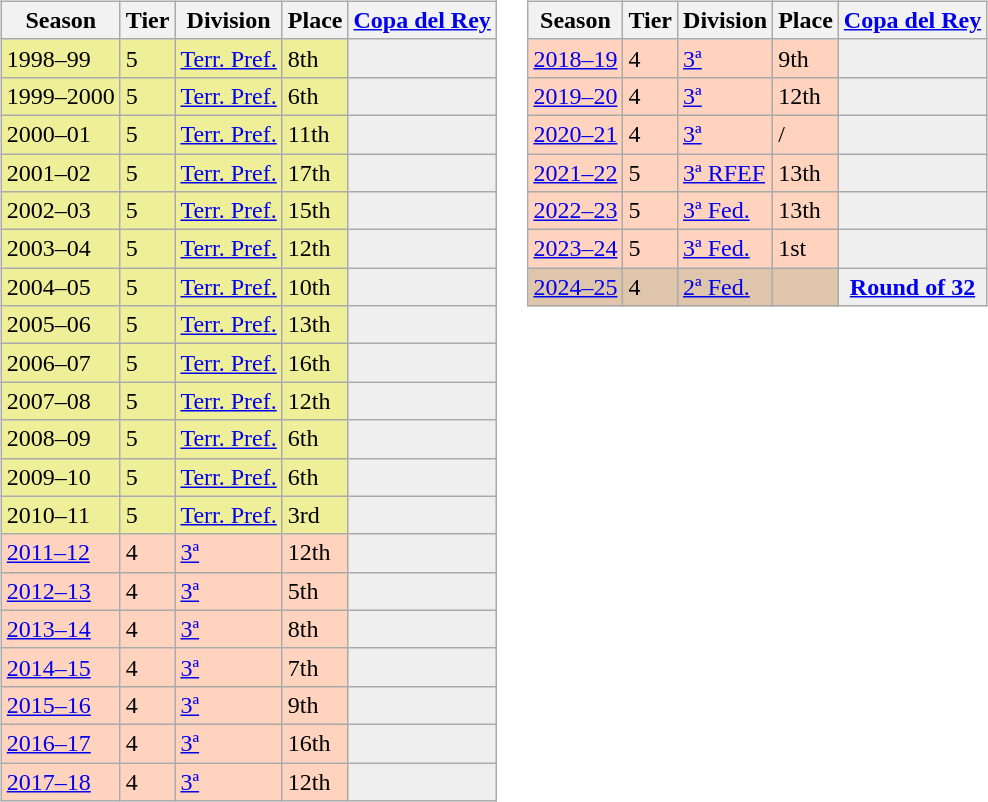<table>
<tr>
<td valign="top" width=0%><br><table class="wikitable">
<tr style="background:#f0f6fa;">
<th>Season</th>
<th>Tier</th>
<th>Division</th>
<th>Place</th>
<th><a href='#'>Copa del Rey</a></th>
</tr>
<tr>
<td style="background:#EFEF99;">1998–99</td>
<td style="background:#EFEF99;">5</td>
<td style="background:#EFEF99;"><a href='#'>Terr. Pref.</a></td>
<td style="background:#EFEF99;">8th</td>
<th style="background:#efefef;"></th>
</tr>
<tr>
<td style="background:#EFEF99;">1999–2000</td>
<td style="background:#EFEF99;">5</td>
<td style="background:#EFEF99;"><a href='#'>Terr. Pref.</a></td>
<td style="background:#EFEF99;">6th</td>
<th style="background:#efefef;"></th>
</tr>
<tr>
<td style="background:#EFEF99;">2000–01</td>
<td style="background:#EFEF99;">5</td>
<td style="background:#EFEF99;"><a href='#'>Terr. Pref.</a></td>
<td style="background:#EFEF99;">11th</td>
<th style="background:#efefef;"></th>
</tr>
<tr>
<td style="background:#EFEF99;">2001–02</td>
<td style="background:#EFEF99;">5</td>
<td style="background:#EFEF99;"><a href='#'>Terr. Pref.</a></td>
<td style="background:#EFEF99;">17th</td>
<th style="background:#efefef;"></th>
</tr>
<tr>
<td style="background:#EFEF99;">2002–03</td>
<td style="background:#EFEF99;">5</td>
<td style="background:#EFEF99;"><a href='#'>Terr. Pref.</a></td>
<td style="background:#EFEF99;">15th</td>
<th style="background:#efefef;"></th>
</tr>
<tr>
<td style="background:#EFEF99;">2003–04</td>
<td style="background:#EFEF99;">5</td>
<td style="background:#EFEF99;"><a href='#'>Terr. Pref.</a></td>
<td style="background:#EFEF99;">12th</td>
<th style="background:#efefef;"></th>
</tr>
<tr>
<td style="background:#EFEF99;">2004–05</td>
<td style="background:#EFEF99;">5</td>
<td style="background:#EFEF99;"><a href='#'>Terr. Pref.</a></td>
<td style="background:#EFEF99;">10th</td>
<th style="background:#efefef;"></th>
</tr>
<tr>
<td style="background:#EFEF99;">2005–06</td>
<td style="background:#EFEF99;">5</td>
<td style="background:#EFEF99;"><a href='#'>Terr. Pref.</a></td>
<td style="background:#EFEF99;">13th</td>
<th style="background:#efefef;"></th>
</tr>
<tr>
<td style="background:#EFEF99;">2006–07</td>
<td style="background:#EFEF99;">5</td>
<td style="background:#EFEF99;"><a href='#'>Terr. Pref.</a></td>
<td style="background:#EFEF99;">16th</td>
<th style="background:#efefef;"></th>
</tr>
<tr>
<td style="background:#EFEF99;">2007–08</td>
<td style="background:#EFEF99;">5</td>
<td style="background:#EFEF99;"><a href='#'>Terr. Pref.</a></td>
<td style="background:#EFEF99;">12th</td>
<th style="background:#efefef;"></th>
</tr>
<tr>
<td style="background:#EFEF99;">2008–09</td>
<td style="background:#EFEF99;">5</td>
<td style="background:#EFEF99;"><a href='#'>Terr. Pref.</a></td>
<td style="background:#EFEF99;">6th</td>
<th style="background:#efefef;"></th>
</tr>
<tr>
<td style="background:#EFEF99;">2009–10</td>
<td style="background:#EFEF99;">5</td>
<td style="background:#EFEF99;"><a href='#'>Terr. Pref.</a></td>
<td style="background:#EFEF99;">6th</td>
<th style="background:#efefef;"></th>
</tr>
<tr>
<td style="background:#EFEF99;">2010–11</td>
<td style="background:#EFEF99;">5</td>
<td style="background:#EFEF99;"><a href='#'>Terr. Pref.</a></td>
<td style="background:#EFEF99;">3rd</td>
<th style="background:#efefef;"></th>
</tr>
<tr>
<td style="background:#FFD3BD;"><a href='#'>2011–12</a></td>
<td style="background:#FFD3BD;">4</td>
<td style="background:#FFD3BD;"><a href='#'>3ª</a></td>
<td style="background:#FFD3BD;">12th</td>
<td style="background:#efefef;"></td>
</tr>
<tr>
<td style="background:#FFD3BD;"><a href='#'>2012–13</a></td>
<td style="background:#FFD3BD;">4</td>
<td style="background:#FFD3BD;"><a href='#'>3ª</a></td>
<td style="background:#FFD3BD;">5th</td>
<td style="background:#efefef;"></td>
</tr>
<tr>
<td style="background:#FFD3BD;"><a href='#'>2013–14</a></td>
<td style="background:#FFD3BD;">4</td>
<td style="background:#FFD3BD;"><a href='#'>3ª</a></td>
<td style="background:#FFD3BD;">8th</td>
<td style="background:#efefef;"></td>
</tr>
<tr>
<td style="background:#FFD3BD;"><a href='#'>2014–15</a></td>
<td style="background:#FFD3BD;">4</td>
<td style="background:#FFD3BD;"><a href='#'>3ª</a></td>
<td style="background:#FFD3BD;">7th</td>
<td style="background:#efefef;"></td>
</tr>
<tr>
<td style="background:#FFD3BD;"><a href='#'>2015–16</a></td>
<td style="background:#FFD3BD;">4</td>
<td style="background:#FFD3BD;"><a href='#'>3ª</a></td>
<td style="background:#FFD3BD;">9th</td>
<td style="background:#efefef;"></td>
</tr>
<tr>
<td style="background:#FFD3BD;"><a href='#'>2016–17</a></td>
<td style="background:#FFD3BD;">4</td>
<td style="background:#FFD3BD;"><a href='#'>3ª</a></td>
<td style="background:#FFD3BD;">16th</td>
<td style="background:#efefef;"></td>
</tr>
<tr>
<td style="background:#FFD3BD;"><a href='#'>2017–18</a></td>
<td style="background:#FFD3BD;">4</td>
<td style="background:#FFD3BD;"><a href='#'>3ª</a></td>
<td style="background:#FFD3BD;">12th</td>
<td style="background:#efefef;"></td>
</tr>
</table>
</td>
<td valign="top" width=0%><br><table class="wikitable">
<tr style="background:#f0f6fa;">
<th>Season</th>
<th>Tier</th>
<th>Division</th>
<th>Place</th>
<th><a href='#'>Copa del Rey</a></th>
</tr>
<tr>
<td style="background:#FFD3BD;"><a href='#'>2018–19</a></td>
<td style="background:#FFD3BD;">4</td>
<td style="background:#FFD3BD;"><a href='#'>3ª</a></td>
<td style="background:#FFD3BD;">9th</td>
<td style="background:#efefef;"></td>
</tr>
<tr>
<td style="background:#FFD3BD;"><a href='#'>2019–20</a></td>
<td style="background:#FFD3BD;">4</td>
<td style="background:#FFD3BD;"><a href='#'>3ª</a></td>
<td style="background:#FFD3BD;">12th</td>
<td style="background:#efefef;"></td>
</tr>
<tr>
<td style="background:#FFD3BD;"><a href='#'>2020–21</a></td>
<td style="background:#FFD3BD;">4</td>
<td style="background:#FFD3BD;"><a href='#'>3ª</a></td>
<td style="background:#FFD3BD;"> / </td>
<td style="background:#efefef;"></td>
</tr>
<tr>
<td style="background:#FFD3BD;"><a href='#'>2021–22</a></td>
<td style="background:#FFD3BD;">5</td>
<td style="background:#FFD3BD;"><a href='#'>3ª RFEF</a></td>
<td style="background:#FFD3BD;">13th</td>
<td style="background:#efefef;"></td>
</tr>
<tr>
<td style="background:#FFD3BD;"><a href='#'>2022–23</a></td>
<td style="background:#FFD3BD;">5</td>
<td style="background:#FFD3BD;"><a href='#'>3ª Fed.</a></td>
<td style="background:#FFD3BD;">13th</td>
<td style="background:#efefef;"></td>
</tr>
<tr>
<td style="background:#FFD3BD;"><a href='#'>2023–24</a></td>
<td style="background:#FFD3BD;">5</td>
<td style="background:#FFD3BD;"><a href='#'>3ª Fed.</a></td>
<td style="background:#FFD3BD;">1st</td>
<td style="background:#efefef;"></td>
</tr>
<tr>
<td style="background:#DEC5AB;"><a href='#'>2024–25</a></td>
<td style="background:#DEC5AB;">4</td>
<td style="background:#DEC5AB;"><a href='#'>2ª Fed.</a></td>
<td style="background:#DEC5AB;"></td>
<th style="background:#efefef;"><a href='#'>Round of 32</a></th>
</tr>
</table>
</td>
</tr>
</table>
